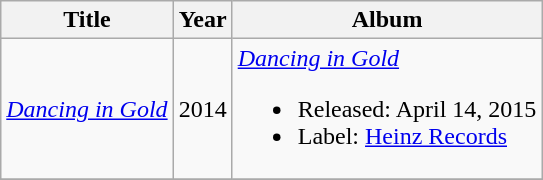<table class="wikitable">
<tr>
<th>Title</th>
<th>Year</th>
<th>Album</th>
</tr>
<tr>
<td><em><a href='#'>Dancing in Gold</a></em></td>
<td>2014</td>
<td><em><a href='#'>Dancing in Gold</a></em><br><ul><li>Released: April 14, 2015</li><li>Label: <a href='#'>Heinz Records</a></li></ul></td>
</tr>
<tr>
</tr>
</table>
